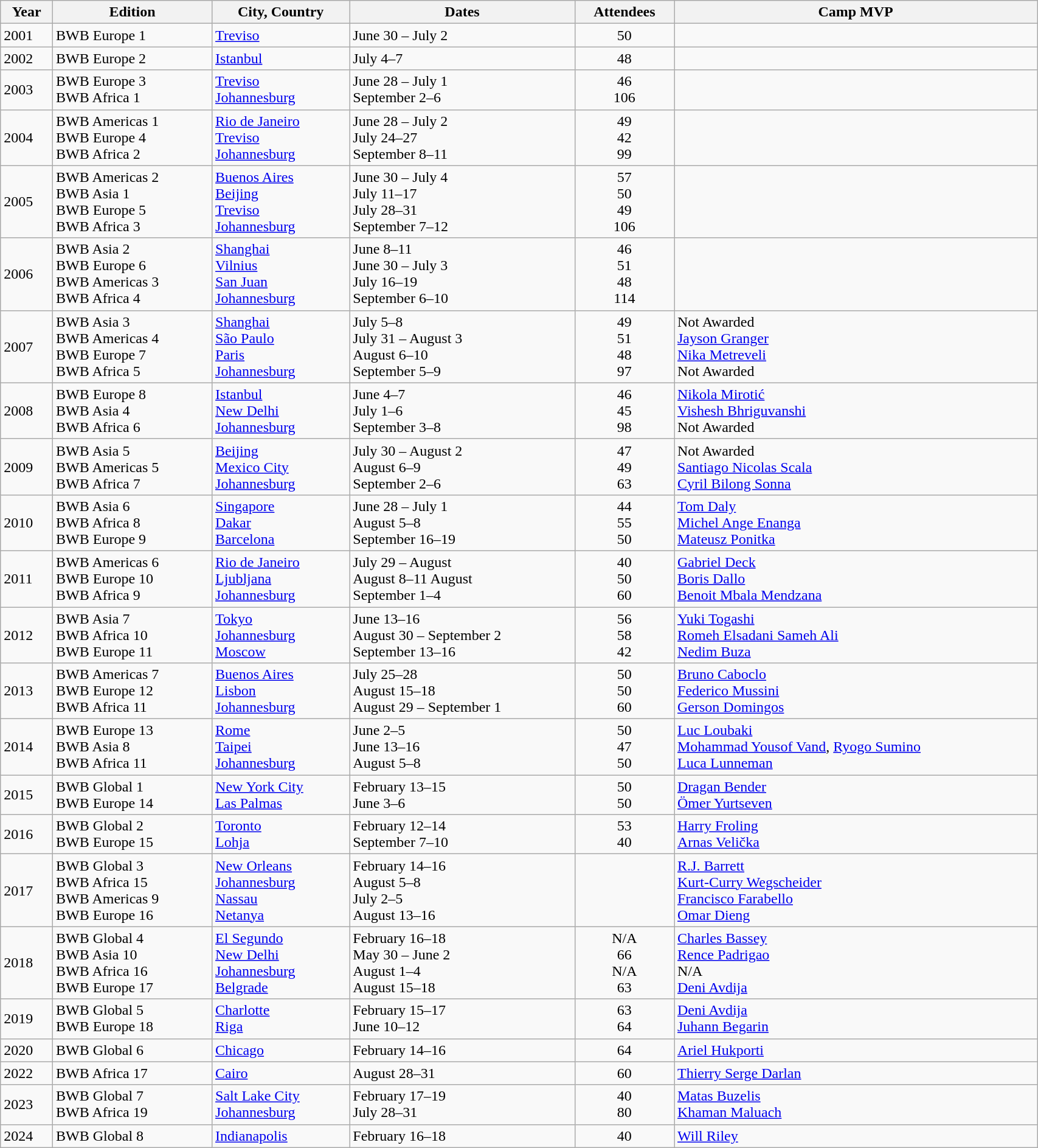<table class="wikitable" style="width:90%; text-align:left">
<tr>
<th>Year</th>
<th>Edition</th>
<th>City, Country</th>
<th>Dates</th>
<th>Attendees</th>
<th>Camp MVP</th>
</tr>
<tr>
<td>2001</td>
<td>BWB Europe 1</td>
<td> <a href='#'>Treviso</a></td>
<td>June 30 – July 2</td>
<td align=center>50</td>
<td></td>
</tr>
<tr>
<td>2002</td>
<td>BWB Europe 2</td>
<td> <a href='#'>Istanbul</a></td>
<td>July 4–7</td>
<td align=center>48</td>
<td></td>
</tr>
<tr>
<td>2003</td>
<td>BWB Europe 3 <br>BWB Africa 1</td>
<td> <a href='#'>Treviso</a><br> <a href='#'>Johannesburg</a></td>
<td>June 28 – July 1 <br>September 2–6</td>
<td align=center>46<br>106</td>
<td></td>
</tr>
<tr>
<td>2004</td>
<td>BWB Americas 1 <br>BWB Europe 4 <br>BWB Africa 2</td>
<td> <a href='#'>Rio de Janeiro</a><br> <a href='#'>Treviso</a><br> <a href='#'>Johannesburg</a></td>
<td>June 28 – July 2 <br>July 24–27<br>September 8–11</td>
<td align=center>49<br>42<br>99</td>
<td></td>
</tr>
<tr>
<td>2005</td>
<td>BWB Americas 2 <br>BWB Asia 1 <br>BWB Europe 5 <br>BWB Africa 3</td>
<td> <a href='#'>Buenos Aires</a><br> <a href='#'>Beijing</a><br> <a href='#'>Treviso</a><br> <a href='#'>Johannesburg</a></td>
<td>June 30 – July 4 <br>July 11–17 <br>July 28–31<br>September 7–12</td>
<td align=center>57<br>50<br>49<br>106</td>
<td></td>
</tr>
<tr>
<td>2006</td>
<td>BWB Asia 2 <br>BWB Europe 6 <br>BWB Americas 3 <br>BWB Africa 4</td>
<td> <a href='#'>Shanghai</a><br> <a href='#'>Vilnius</a><br> <a href='#'>San Juan</a><br> <a href='#'>Johannesburg</a></td>
<td>June 8–11<br>June 30 – July 3 <br>July 16–19 <br>September 6–10</td>
<td align=center>46<br>51<br>48<br>114</td>
<td></td>
</tr>
<tr>
<td>2007</td>
<td>BWB Asia 3 <br>BWB Americas 4 <br>BWB Europe 7 <br>BWB Africa 5</td>
<td> <a href='#'>Shanghai</a><br> <a href='#'>São Paulo</a><br> <a href='#'>Paris</a><br> <a href='#'>Johannesburg</a></td>
<td>July 5–8<br>July 31 – August 3 <br>August 6–10 <br>September 5–9</td>
<td align=center>49<br>51<br>48<br>97</td>
<td>Not Awarded<br> <a href='#'>Jayson Granger</a><br> <a href='#'>Nika Metreveli</a><br>Not Awarded</td>
</tr>
<tr>
<td>2008</td>
<td>BWB Europe 8 <br>BWB Asia 4 <br>BWB Africa 6</td>
<td> <a href='#'>Istanbul</a><br> <a href='#'>New Delhi</a><br> <a href='#'>Johannesburg</a></td>
<td>June 4–7<br>July 1–6<br>September 3–8</td>
<td align=center>46<br>45<br>98</td>
<td> <a href='#'>Nikola Mirotić</a><br> <a href='#'>Vishesh Bhriguvanshi</a><br>Not Awarded</td>
</tr>
<tr>
<td>2009</td>
<td>BWB Asia 5 <br>BWB Americas 5 <br>BWB Africa 7</td>
<td> <a href='#'>Beijing</a><br> <a href='#'>Mexico City</a><br> <a href='#'>Johannesburg</a></td>
<td>July 30 – August 2 <br>August 6–9<br>September 2–6</td>
<td align=center>47<br>49<br>63</td>
<td>Not Awarded<br> <a href='#'>Santiago Nicolas Scala</a><br> <a href='#'>Cyril Bilong Sonna</a></td>
</tr>
<tr>
<td>2010</td>
<td>BWB Asia 6 <br>BWB Africa 8 <br>BWB Europe 9</td>
<td> <a href='#'>Singapore</a><br> <a href='#'>Dakar</a><br> <a href='#'>Barcelona</a></td>
<td>June 28 – July 1 <br>August 5–8 <br>September 16–19</td>
<td align=center>44<br>55<br>50</td>
<td> <a href='#'>Tom Daly</a><br> <a href='#'>Michel Ange Enanga</a><br> <a href='#'>Mateusz Ponitka</a></td>
</tr>
<tr>
<td>2011</td>
<td>BWB Americas 6 <br>BWB Europe 10 <br>BWB Africa 9</td>
<td> <a href='#'>Rio de Janeiro</a><br> <a href='#'>Ljubljana</a><br> <a href='#'>Johannesburg</a></td>
<td>July 29 – August <br>August 8–11 August<br>September 1–4</td>
<td align=center>40<br>50<br>60</td>
<td> <a href='#'>Gabriel Deck</a><br> <a href='#'>Boris Dallo</a><br> <a href='#'>Benoit Mbala Mendzana</a></td>
</tr>
<tr>
<td>2012</td>
<td>BWB Asia 7 <br>BWB Africa 10 <br>BWB Europe 11</td>
<td> <a href='#'>Tokyo</a><br> <a href='#'>Johannesburg</a><br> <a href='#'>Moscow</a></td>
<td>June 13–16<br>August 30 – September 2<br>September 13–16</td>
<td align=center>56<br>58<br>42</td>
<td> <a href='#'>Yuki Togashi</a><br> <a href='#'>Romeh Elsadani Sameh Ali</a><br> <a href='#'>Nedim Buza</a></td>
</tr>
<tr>
<td>2013</td>
<td>BWB Americas 7 <br>BWB Europe 12 <br>BWB Africa 11</td>
<td> <a href='#'>Buenos Aires</a><br> <a href='#'>Lisbon</a><br> <a href='#'>Johannesburg</a></td>
<td>July 25–28<br>August 15–18 <br>August 29 – September 1</td>
<td align=center>50<br>50<br>60</td>
<td> <a href='#'>Bruno Caboclo</a><br> <a href='#'>Federico Mussini</a><br> <a href='#'>Gerson Domingos</a></td>
</tr>
<tr>
<td>2014</td>
<td>BWB Europe 13 <br>BWB Asia 8 <br>BWB Africa 11</td>
<td> <a href='#'>Rome</a><br> <a href='#'>Taipei</a><br> <a href='#'>Johannesburg</a></td>
<td>June 2–5 <br>June 13–16<br>August 5–8</td>
<td align=center>50<br>47<br>50</td>
<td> <a href='#'>Luc Loubaki</a><br> <a href='#'>Mohammad Yousof Vand</a>,  <a href='#'>Ryogo Sumino</a><br> <a href='#'>Luca Lunneman</a></td>
</tr>
<tr>
<td>2015</td>
<td>BWB Global 1 <br>BWB Europe 14</td>
<td> <a href='#'>New York City</a><br> <a href='#'>Las Palmas</a></td>
<td>February 13–15 <br>June 3–6</td>
<td align=center>50<br>50</td>
<td> <a href='#'>Dragan Bender</a><br> <a href='#'>Ömer Yurtseven</a></td>
</tr>
<tr>
<td>2016</td>
<td>BWB Global 2<br>BWB Europe 15</td>
<td> <a href='#'>Toronto</a><br> <a href='#'>Lohja</a></td>
<td>February 12–14 <br>September 7–10</td>
<td align=center>53<br>40</td>
<td> <a href='#'>Harry Froling</a><br> <a href='#'>Arnas Velička</a></td>
</tr>
<tr>
<td>2017</td>
<td>BWB Global 3<br>BWB Africa 15<br>BWB Americas 9<br>BWB Europe 16</td>
<td> <a href='#'>New Orleans</a><br> <a href='#'>Johannesburg</a><br> <a href='#'>Nassau</a><br> <a href='#'>Netanya</a></td>
<td>February 14–16<br>August 5–8<br>July 2–5<br>August 13–16</td>
<td align=center></td>
<td> <a href='#'>R.J. Barrett</a><br> <a href='#'>Kurt-Curry Wegscheider</a><br> <a href='#'>Francisco Farabello</a><br> <a href='#'>Omar Dieng</a></td>
</tr>
<tr>
<td>2018</td>
<td>BWB Global 4<br>BWB Asia 10 <br>BWB Africa 16 <br>BWB Europe 17</td>
<td> <a href='#'>El Segundo</a><br> <a href='#'>New Delhi</a><br> <a href='#'>Johannesburg</a><br> <a href='#'>Belgrade</a></td>
<td>February 16–18<br>May 30 – June 2<br>August 1–4 <br>August 15–18</td>
<td align=center>N/A<br>66<br>N/A<br>63</td>
<td> <a href='#'>Charles Bassey</a><br> <a href='#'>Rence Padrigao</a><br> N/A<br> <a href='#'>Deni Avdija</a></td>
</tr>
<tr>
<td>2019</td>
<td>BWB Global 5<br>BWB Europe 18</td>
<td> <a href='#'>Charlotte</a><br> <a href='#'>Riga</a></td>
<td>February 15–17<br> June 10–12</td>
<td align=center>63<br>64</td>
<td> <a href='#'>Deni Avdija</a><br> <a href='#'>Juhann Begarin</a></td>
</tr>
<tr>
<td>2020</td>
<td>BWB Global 6</td>
<td> <a href='#'>Chicago</a></td>
<td>February 14–16</td>
<td align=center>64</td>
<td> <a href='#'>Ariel Hukporti</a></td>
</tr>
<tr>
<td>2022</td>
<td>BWB Africa 17</td>
<td> <a href='#'>Cairo</a></td>
<td>August 28–31</td>
<td align=center>60</td>
<td> <a href='#'>Thierry Serge Darlan</a></td>
</tr>
<tr>
<td>2023</td>
<td>BWB Global 7<br> BWB Africa 19</td>
<td> <a href='#'>Salt Lake City</a><br> <a href='#'>Johannesburg</a></td>
<td>February 17–19<br>July 28–31</td>
<td align=center>40<br>80</td>
<td> <a href='#'>Matas Buzelis</a><br> <a href='#'>Khaman Maluach</a></td>
</tr>
<tr>
<td>2024</td>
<td>BWB Global 8</td>
<td> <a href='#'>Indianapolis</a></td>
<td>February 16–18</td>
<td align=center>40</td>
<td> <a href='#'>Will Riley</a></td>
</tr>
</table>
